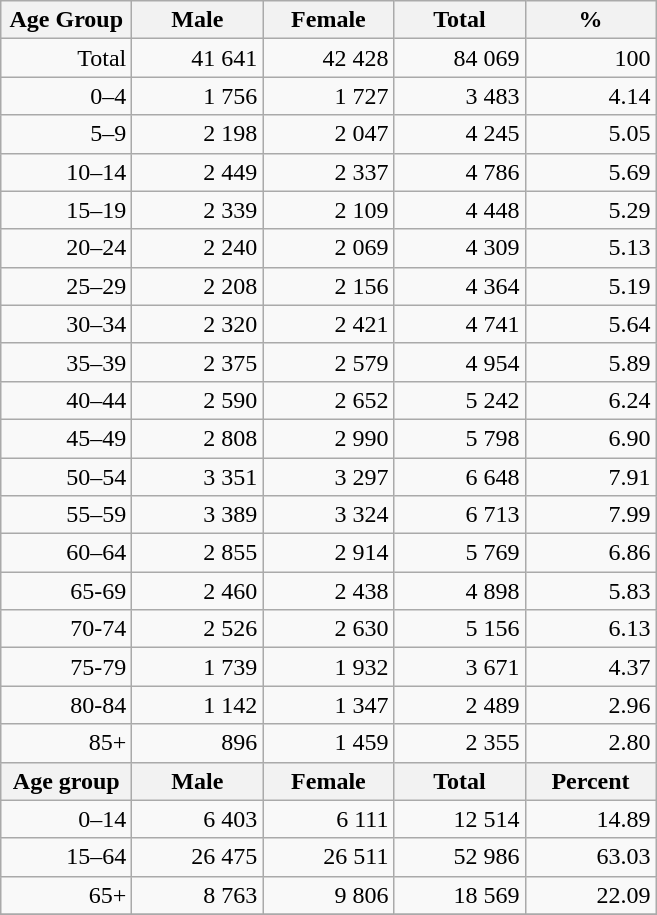<table class="wikitable">
<tr>
<th width="80pt">Age Group</th>
<th width="80pt">Male</th>
<th width="80pt">Female</th>
<th width="80pt">Total</th>
<th width="80pt">%</th>
</tr>
<tr>
<td align="right">Total</td>
<td align="right">41 641</td>
<td align="right">42 428</td>
<td align="right">84 069</td>
<td align="right">100</td>
</tr>
<tr>
<td align="right">0–4</td>
<td align="right">1 756</td>
<td align="right">1 727</td>
<td align="right">3 483</td>
<td align="right">4.14</td>
</tr>
<tr>
<td align="right">5–9</td>
<td align="right">2 198</td>
<td align="right">2 047</td>
<td align="right">4 245</td>
<td align="right">5.05</td>
</tr>
<tr>
<td align="right">10–14</td>
<td align="right">2 449</td>
<td align="right">2 337</td>
<td align="right">4 786</td>
<td align="right">5.69</td>
</tr>
<tr>
<td align="right">15–19</td>
<td align="right">2 339</td>
<td align="right">2 109</td>
<td align="right">4 448</td>
<td align="right">5.29</td>
</tr>
<tr>
<td align="right">20–24</td>
<td align="right">2 240</td>
<td align="right">2 069</td>
<td align="right">4 309</td>
<td align="right">5.13</td>
</tr>
<tr>
<td align="right">25–29</td>
<td align="right">2 208</td>
<td align="right">2 156</td>
<td align="right">4 364</td>
<td align="right">5.19</td>
</tr>
<tr>
<td align="right">30–34</td>
<td align="right">2 320</td>
<td align="right">2 421</td>
<td align="right">4 741</td>
<td align="right">5.64</td>
</tr>
<tr>
<td align="right">35–39</td>
<td align="right">2 375</td>
<td align="right">2 579</td>
<td align="right">4 954</td>
<td align="right">5.89</td>
</tr>
<tr>
<td align="right">40–44</td>
<td align="right">2 590</td>
<td align="right">2 652</td>
<td align="right">5 242</td>
<td align="right">6.24</td>
</tr>
<tr>
<td align="right">45–49</td>
<td align="right">2 808</td>
<td align="right">2 990</td>
<td align="right">5 798</td>
<td align="right">6.90</td>
</tr>
<tr>
<td align="right">50–54</td>
<td align="right">3 351</td>
<td align="right">3 297</td>
<td align="right">6 648</td>
<td align="right">7.91</td>
</tr>
<tr>
<td align="right">55–59</td>
<td align="right">3 389</td>
<td align="right">3 324</td>
<td align="right">6 713</td>
<td align="right">7.99</td>
</tr>
<tr>
<td align="right">60–64</td>
<td align="right">2 855</td>
<td align="right">2 914</td>
<td align="right">5 769</td>
<td align="right">6.86</td>
</tr>
<tr>
<td align="right">65-69</td>
<td align="right">2 460</td>
<td align="right">2 438</td>
<td align="right">4 898</td>
<td align="right">5.83</td>
</tr>
<tr>
<td align="right">70-74</td>
<td align="right">2 526</td>
<td align="right">2 630</td>
<td align="right">5 156</td>
<td align="right">6.13</td>
</tr>
<tr>
<td align="right">75-79</td>
<td align="right">1 739</td>
<td align="right">1 932</td>
<td align="right">3 671</td>
<td align="right">4.37</td>
</tr>
<tr>
<td align="right">80-84</td>
<td align="right">1 142</td>
<td align="right">1 347</td>
<td align="right">2 489</td>
<td align="right">2.96</td>
</tr>
<tr>
<td align="right">85+</td>
<td align="right">896</td>
<td align="right">1 459</td>
<td align="right">2 355</td>
<td align="right">2.80</td>
</tr>
<tr>
<th width="50">Age group</th>
<th width="80pt">Male</th>
<th width="80">Female</th>
<th width="80">Total</th>
<th width="50">Percent</th>
</tr>
<tr>
<td align="right">0–14</td>
<td align="right">6 403</td>
<td align="right">6 111</td>
<td align="right">12 514</td>
<td align="right">14.89</td>
</tr>
<tr>
<td align="right">15–64</td>
<td align="right">26 475</td>
<td align="right">26 511</td>
<td align="right">52 986</td>
<td align="right">63.03</td>
</tr>
<tr>
<td align="right">65+</td>
<td align="right">8 763</td>
<td align="right">9 806</td>
<td align="right">18 569</td>
<td align="right">22.09</td>
</tr>
<tr>
</tr>
</table>
